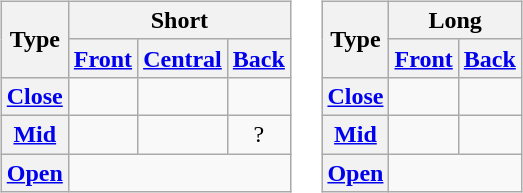<table>
<tr>
<td><br><table class="wikitable" style="text-align: center">
<tr>
<th rowspan="2">Type</th>
<th colspan="3">Short</th>
</tr>
<tr>
<th><a href='#'>Front</a></th>
<th><a href='#'>Central</a></th>
<th><a href='#'>Back</a></th>
</tr>
<tr>
<th><a href='#'>Close</a></th>
<td></td>
<td></td>
<td></td>
</tr>
<tr>
<th><a href='#'>Mid</a></th>
<td></td>
<td></td>
<td>?</td>
</tr>
<tr>
<th><a href='#'>Open</a></th>
<td colspan="3" align="center"></td>
</tr>
</table>
</td>
<td><br><table class="wikitable">
<tr>
<th rowspan="2">Type</th>
<th colspan="2">Long</th>
</tr>
<tr>
<th><a href='#'>Front</a></th>
<th><a href='#'>Back</a></th>
</tr>
<tr>
<th><a href='#'>Close</a></th>
<td></td>
<td></td>
</tr>
<tr>
<th><a href='#'>Mid</a></th>
<td></td>
<td></td>
</tr>
<tr>
<th><a href='#'>Open</a></th>
<td colspan="2" align="center"></td>
</tr>
</table>
</td>
</tr>
</table>
